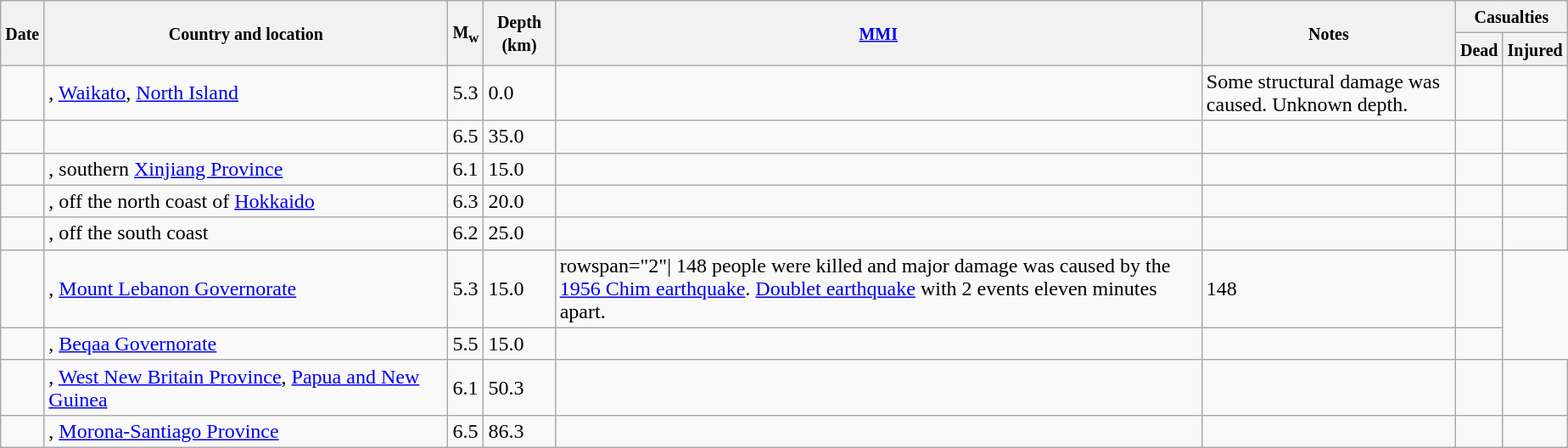<table class="wikitable sortable sort-under" style="border:1px black; margin-left:1em;">
<tr>
<th rowspan="2"><small>Date</small></th>
<th rowspan="2" style="width: 310px"><small>Country and location</small></th>
<th rowspan="2"><small>M<sub>w</sub></small></th>
<th rowspan="2"><small>Depth (km)</small></th>
<th rowspan="2"><small><a href='#'>MMI</a></small></th>
<th rowspan="2" class="unsortable"><small>Notes</small></th>
<th colspan="2"><small>Casualties</small></th>
</tr>
<tr>
<th><small>Dead</small></th>
<th><small>Injured</small></th>
</tr>
<tr>
<td></td>
<td>, <a href='#'>Waikato</a>, <a href='#'>North Island</a></td>
<td>5.3</td>
<td>0.0</td>
<td></td>
<td>Some structural damage was caused. Unknown depth.</td>
<td></td>
<td></td>
</tr>
<tr>
<td></td>
<td></td>
<td>6.5</td>
<td>35.0</td>
<td></td>
<td></td>
<td></td>
<td></td>
</tr>
<tr>
<td></td>
<td>, southern <a href='#'>Xinjiang Province</a></td>
<td>6.1</td>
<td>15.0</td>
<td></td>
<td></td>
<td></td>
<td></td>
</tr>
<tr>
<td></td>
<td>, off the north coast of <a href='#'>Hokkaido</a></td>
<td>6.3</td>
<td>20.0</td>
<td></td>
<td></td>
<td></td>
<td></td>
</tr>
<tr>
<td></td>
<td>, off the south coast</td>
<td>6.2</td>
<td>25.0</td>
<td></td>
<td></td>
<td></td>
<td></td>
</tr>
<tr>
<td></td>
<td>, <a href='#'>Mount Lebanon Governorate</a></td>
<td>5.3</td>
<td>15.0</td>
<td>rowspan="2"| 148 people were killed and major damage was caused by the <a href='#'>1956 Chim earthquake</a>. <a href='#'>Doublet earthquake</a> with 2 events eleven minutes apart.</td>
<td>148</td>
<td></td>
</tr>
<tr>
<td></td>
<td>, <a href='#'>Beqaa Governorate</a></td>
<td>5.5</td>
<td>15.0</td>
<td></td>
<td></td>
<td></td>
</tr>
<tr>
<td></td>
<td>, <a href='#'>West New Britain Province</a>, <a href='#'>Papua and New Guinea</a></td>
<td>6.1</td>
<td>50.3</td>
<td></td>
<td></td>
<td></td>
<td></td>
</tr>
<tr>
<td></td>
<td>, <a href='#'>Morona-Santiago Province</a></td>
<td>6.5</td>
<td>86.3</td>
<td></td>
<td></td>
<td></td>
<td></td>
</tr>
</table>
